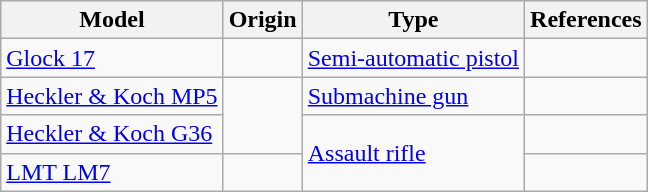<table class="wikitable">
<tr>
<th>Model</th>
<th>Origin</th>
<th>Type</th>
<th>References</th>
</tr>
<tr>
<td><a href='#'>Glock 17</a></td>
<td></td>
<td><a href='#'>Semi-automatic pistol</a></td>
<td></td>
</tr>
<tr>
<td><a href='#'>Heckler & Koch MP5</a></td>
<td rowspan="2"></td>
<td><a href='#'>Submachine gun</a></td>
<td></td>
</tr>
<tr>
<td><a href='#'>Heckler & Koch G36</a></td>
<td rowspan="2"><a href='#'>Assault rifle</a></td>
<td></td>
</tr>
<tr>
<td><a href='#'>LMT LM7</a></td>
<td></td>
<td></td>
</tr>
</table>
